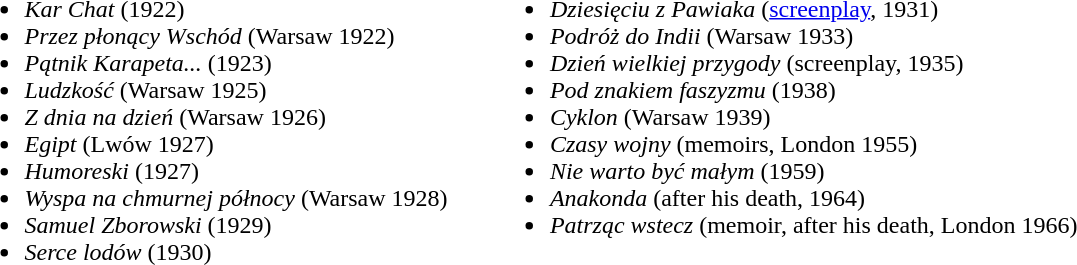<table>
<tr>
<td><br><ul><li><em>Kar Chat</em> (1922)</li><li><em>Przez płonący Wschód</em> (Warsaw 1922)</li><li><em>Pątnik Karapeta...</em> (1923)</li><li><em>Ludzkość</em> (Warsaw 1925)</li><li><em>Z dnia na dzień</em> (Warsaw 1926)</li><li><em>Egipt</em> (Lwów 1927)</li><li><em>Humoreski</em> (1927)</li><li><em>Wyspa na chmurnej północy</em> (Warsaw 1928)</li><li><em>Samuel Zborowski</em> (1929)</li><li><em>Serce lodów</em> (1930)</li></ul></td>
<td width="3%"></td>
<td valign="Top"><br><ul><li><em>Dziesięciu z Pawiaka</em> (<a href='#'>screenplay</a>, 1931)</li><li><em>Podróż do Indii</em> (Warsaw 1933)</li><li><em>Dzień wielkiej przygody</em> (screenplay, 1935)</li><li><em>Pod znakiem faszyzmu</em> (1938)</li><li><em>Cyklon</em> (Warsaw 1939)</li><li><em>Czasy wojny</em> (memoirs, London 1955)</li><li><em>Nie warto być małym</em> (1959)</li><li><em>Anakonda</em> (after his death, 1964)</li><li><em>Patrząc wstecz</em> (memoir, after his death, London 1966)</li></ul></td>
</tr>
</table>
